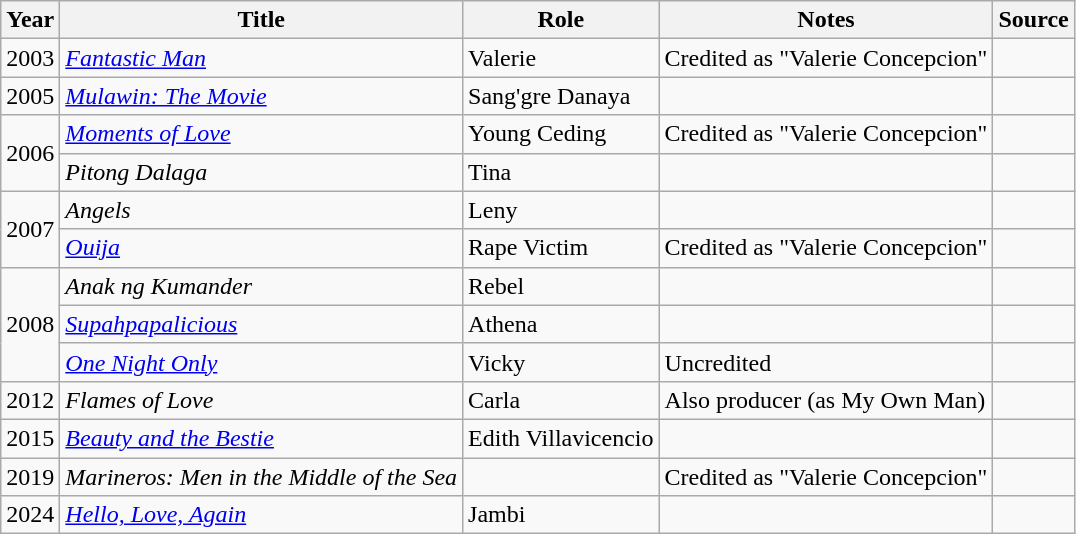<table class="wikitable sortable">
<tr>
<th>Year</th>
<th>Title</th>
<th>Role</th>
<th class="unsortable">Notes</th>
<th class="unsortable">Source</th>
</tr>
<tr>
<td>2003</td>
<td><em><a href='#'>Fantastic Man</a></em></td>
<td>Valerie</td>
<td>Credited as "Valerie Concepcion"</td>
<td></td>
</tr>
<tr>
<td>2005</td>
<td><em><a href='#'>Mulawin: The Movie</a></em></td>
<td>Sang'gre Danaya</td>
<td></td>
<td></td>
</tr>
<tr>
<td rowspan="2">2006</td>
<td><em><a href='#'>Moments of Love</a></em></td>
<td>Young Ceding</td>
<td>Credited as "Valerie Concepcion"</td>
<td></td>
</tr>
<tr>
<td><em>Pitong Dalaga</em></td>
<td>Tina</td>
<td></td>
<td></td>
</tr>
<tr>
<td rowspan="2">2007</td>
<td><em>Angels</em></td>
<td>Leny</td>
<td></td>
<td></td>
</tr>
<tr>
<td><em><a href='#'>Ouija</a></em></td>
<td>Rape Victim</td>
<td>Credited as "Valerie Concepcion"</td>
<td></td>
</tr>
<tr>
<td rowspan="3">2008</td>
<td><em>Anak ng Kumander</em></td>
<td>Rebel</td>
<td></td>
<td></td>
</tr>
<tr>
<td><em><a href='#'>Supahpapalicious</a></em></td>
<td>Athena</td>
<td></td>
<td></td>
</tr>
<tr>
<td><em><a href='#'>One Night Only</a></em></td>
<td>Vicky</td>
<td>Uncredited</td>
<td></td>
</tr>
<tr>
<td>2012</td>
<td><em>Flames of Love</em></td>
<td>Carla</td>
<td>Also producer (as My Own Man)</td>
<td></td>
</tr>
<tr>
<td>2015</td>
<td><em><a href='#'>Beauty and the Bestie</a></em></td>
<td>Edith Villavicencio</td>
<td></td>
<td></td>
</tr>
<tr>
<td>2019</td>
<td><em>Marineros: Men in the Middle of the Sea</em></td>
<td></td>
<td>Credited as "Valerie Concepcion"</td>
<td></td>
</tr>
<tr>
<td>2024</td>
<td><em><a href='#'>Hello, Love, Again</a></em></td>
<td>Jambi</td>
<td></td>
<td></td>
</tr>
</table>
